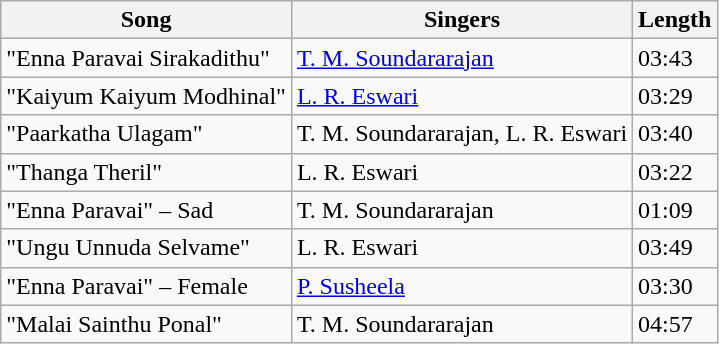<table class="wikitable">
<tr>
<th>Song</th>
<th>Singers</th>
<th>Length</th>
</tr>
<tr>
<td>"Enna Paravai Sirakadithu"</td>
<td><a href='#'>T. M. Soundararajan</a></td>
<td>03:43</td>
</tr>
<tr>
<td>"Kaiyum Kaiyum Modhinal"</td>
<td><a href='#'>L. R. Eswari</a></td>
<td>03:29</td>
</tr>
<tr>
<td>"Paarkatha Ulagam"</td>
<td>T. M. Soundararajan, L. R. Eswari</td>
<td>03:40</td>
</tr>
<tr>
<td>"Thanga Theril"</td>
<td>L. R. Eswari</td>
<td>03:22</td>
</tr>
<tr>
<td>"Enna Paravai" – Sad</td>
<td>T. M. Soundararajan</td>
<td>01:09</td>
</tr>
<tr>
<td>"Ungu Unnuda Selvame"</td>
<td>L. R. Eswari</td>
<td>03:49</td>
</tr>
<tr>
<td>"Enna Paravai" – Female</td>
<td><a href='#'>P. Susheela</a></td>
<td>03:30</td>
</tr>
<tr>
<td>"Malai Sainthu Ponal"</td>
<td>T. M. Soundararajan</td>
<td>04:57</td>
</tr>
</table>
